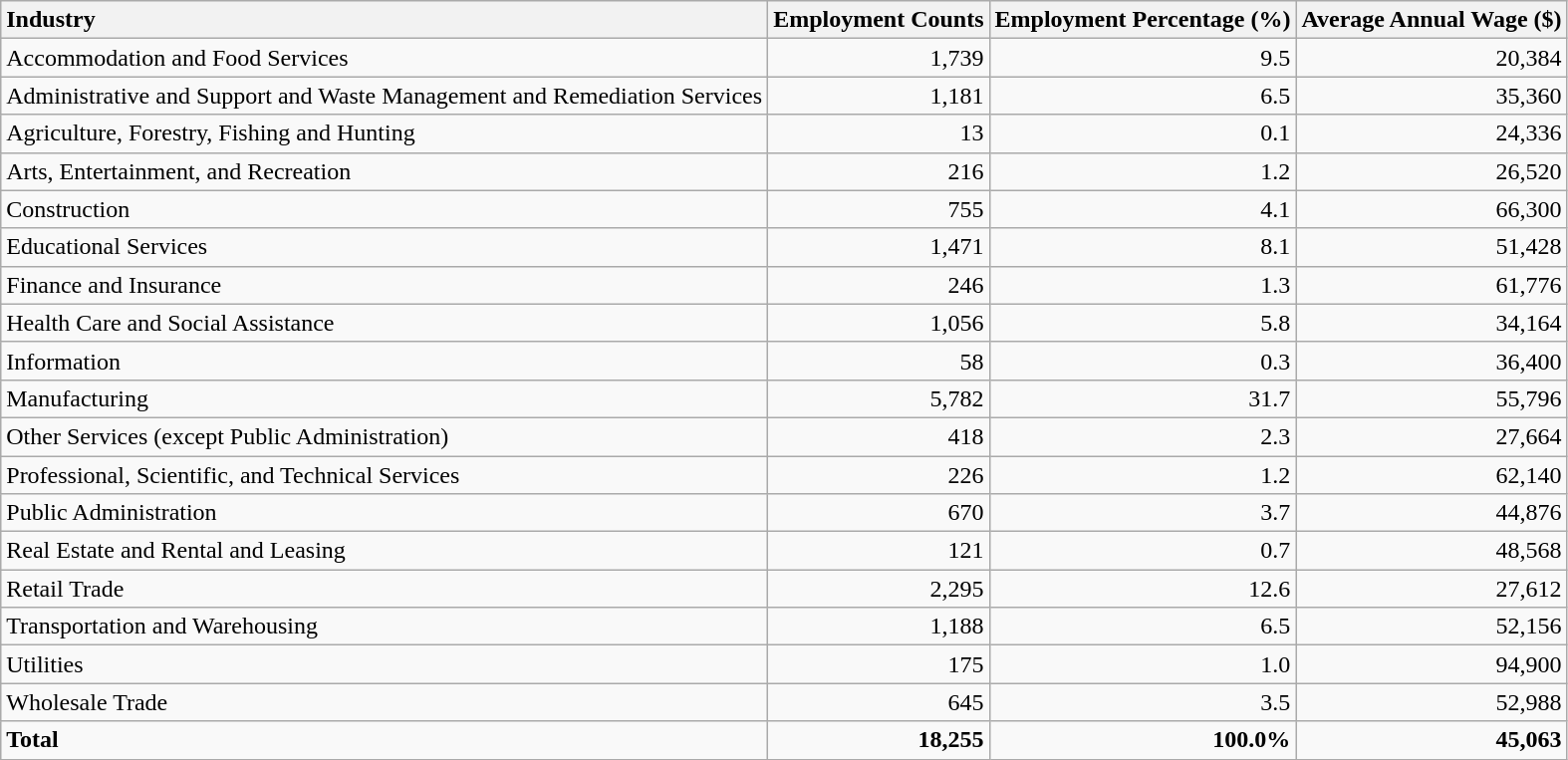<table class="wikitable sortable">
<tr>
<th style="text-align:left;">Industry</th>
<th style="text-align:right;">Employment Counts</th>
<th style="text-align:right;">Employment Percentage (%)</th>
<th style="text-align:right;">Average Annual Wage ($)</th>
</tr>
<tr>
<td style="text-align:left;">Accommodation and Food Services</td>
<td style="text-align:right;">1,739</td>
<td style="text-align:right;">9.5</td>
<td style="text-align:right;">20,384</td>
</tr>
<tr>
<td style="text-align:left;">Administrative and Support and Waste Management and Remediation Services</td>
<td style="text-align:right;">1,181</td>
<td style="text-align:right;">6.5</td>
<td style="text-align:right;">35,360</td>
</tr>
<tr>
<td style="text-align:left;">Agriculture, Forestry, Fishing and Hunting</td>
<td style="text-align:right;">13</td>
<td style="text-align:right;">0.1</td>
<td style="text-align:right;">24,336</td>
</tr>
<tr>
<td style="text-align:left;">Arts, Entertainment, and Recreation</td>
<td style="text-align:right;">216</td>
<td style="text-align:right;">1.2</td>
<td style="text-align:right;">26,520</td>
</tr>
<tr>
<td style="text-align:left;">Construction</td>
<td style="text-align:right;">755</td>
<td style="text-align:right;">4.1</td>
<td style="text-align:right;">66,300</td>
</tr>
<tr>
<td style="text-align:left;">Educational Services</td>
<td style="text-align:right;">1,471</td>
<td style="text-align:right;">8.1</td>
<td style="text-align:right;">51,428</td>
</tr>
<tr>
<td style="text-align:left;">Finance and Insurance</td>
<td style="text-align:right;">246</td>
<td style="text-align:right;">1.3</td>
<td style="text-align:right;">61,776</td>
</tr>
<tr>
<td style="text-align:left;">Health Care and Social Assistance</td>
<td style="text-align:right;">1,056</td>
<td style="text-align:right;">5.8</td>
<td style="text-align:right;">34,164</td>
</tr>
<tr>
<td style="text-align:left;">Information</td>
<td style="text-align:right;">58</td>
<td style="text-align:right;">0.3</td>
<td style="text-align:right;">36,400</td>
</tr>
<tr>
<td style="text-align:left;">Manufacturing</td>
<td style="text-align:right;">5,782</td>
<td style="text-align:right;">31.7</td>
<td style="text-align:right;">55,796</td>
</tr>
<tr>
<td style="text-align:left;">Other Services (except Public Administration)</td>
<td style="text-align:right;">418</td>
<td style="text-align:right;">2.3</td>
<td style="text-align:right;">27,664</td>
</tr>
<tr>
<td style="text-align:left;">Professional, Scientific, and Technical Services</td>
<td style="text-align:right;">226</td>
<td style="text-align:right;">1.2</td>
<td style="text-align:right;">62,140</td>
</tr>
<tr>
<td style="text-align:left;">Public Administration</td>
<td style="text-align:right;">670</td>
<td style="text-align:right;">3.7</td>
<td style="text-align:right;">44,876</td>
</tr>
<tr>
<td style="text-align:left;">Real Estate and Rental and Leasing</td>
<td style="text-align:right;">121</td>
<td style="text-align:right;">0.7</td>
<td style="text-align:right;">48,568</td>
</tr>
<tr>
<td style="text-align:left;">Retail Trade</td>
<td style="text-align:right;">2,295</td>
<td style="text-align:right;">12.6</td>
<td style="text-align:right;">27,612</td>
</tr>
<tr>
<td style="text-align:left;">Transportation and Warehousing</td>
<td style="text-align:right;">1,188</td>
<td style="text-align:right;">6.5</td>
<td style="text-align:right;">52,156</td>
</tr>
<tr>
<td style="text-align:left;">Utilities</td>
<td style="text-align:right;">175</td>
<td style="text-align:right;">1.0</td>
<td style="text-align:right;">94,900</td>
</tr>
<tr>
<td style="text-align:left;">Wholesale Trade</td>
<td style="text-align:right;">645</td>
<td style="text-align:right;">3.5</td>
<td style="text-align:right;">52,988</td>
</tr>
<tr>
<td style="text-align:left; font-weight:bold;"><strong>Total</strong></td>
<td style="text-align:right; font-weight:bold;"><strong>18,255</strong></td>
<td style="text-align:right; font-weight:bold;"><strong>100.0%</strong></td>
<td style="text-align:right; font-weight:bold;"><strong>45,063</strong></td>
</tr>
</table>
